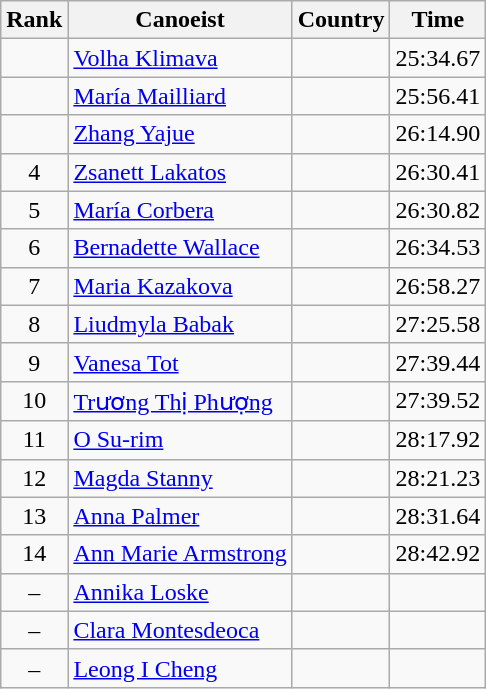<table class="wikitable" style="text-align:center">
<tr>
<th>Rank</th>
<th>Canoeist</th>
<th>Country</th>
<th>Time</th>
</tr>
<tr>
<td></td>
<td align="left"><a href='#'>Volha Klimava</a></td>
<td align="left"></td>
<td>25:34.67</td>
</tr>
<tr>
<td></td>
<td align="left"><a href='#'>María Mailliard</a></td>
<td align="left"></td>
<td>25:56.41</td>
</tr>
<tr>
<td></td>
<td align="left"><a href='#'>Zhang Yajue</a></td>
<td align="left"></td>
<td>26:14.90</td>
</tr>
<tr>
<td>4</td>
<td align="left"><a href='#'>Zsanett Lakatos</a></td>
<td align="left"></td>
<td>26:30.41</td>
</tr>
<tr>
<td>5</td>
<td align="left"><a href='#'>María Corbera</a></td>
<td align="left"></td>
<td>26:30.82</td>
</tr>
<tr>
<td>6</td>
<td align="left"><a href='#'>Bernadette Wallace</a></td>
<td align="left"></td>
<td>26:34.53</td>
</tr>
<tr>
<td>7</td>
<td align="left"><a href='#'>Maria Kazakova</a></td>
<td align="left"></td>
<td>26:58.27</td>
</tr>
<tr>
<td>8</td>
<td align="left"><a href='#'>Liudmyla Babak</a></td>
<td align="left"></td>
<td>27:25.58</td>
</tr>
<tr>
<td>9</td>
<td align="left"><a href='#'>Vanesa Tot</a></td>
<td align="left"></td>
<td>27:39.44</td>
</tr>
<tr>
<td>10</td>
<td align="left"><a href='#'>Trương Thị Phượng</a></td>
<td align="left"></td>
<td>27:39.52</td>
</tr>
<tr>
<td>11</td>
<td align="left"><a href='#'>O Su-rim</a></td>
<td align="left"></td>
<td>28:17.92</td>
</tr>
<tr>
<td>12</td>
<td align="left"><a href='#'>Magda Stanny</a></td>
<td align="left"></td>
<td>28:21.23</td>
</tr>
<tr>
<td>13</td>
<td align="left"><a href='#'>Anna Palmer</a></td>
<td align="left"></td>
<td>28:31.64</td>
</tr>
<tr>
<td>14</td>
<td align="left"><a href='#'>Ann Marie Armstrong</a></td>
<td align="left"></td>
<td>28:42.92</td>
</tr>
<tr>
<td>–</td>
<td align="left"><a href='#'>Annika Loske</a></td>
<td align="left"></td>
<td></td>
</tr>
<tr>
<td>–</td>
<td align="left"><a href='#'>Clara Montesdeoca</a></td>
<td align="left"></td>
<td></td>
</tr>
<tr>
<td>–</td>
<td align="left"><a href='#'>Leong I Cheng</a></td>
<td align="left"></td>
<td></td>
</tr>
</table>
